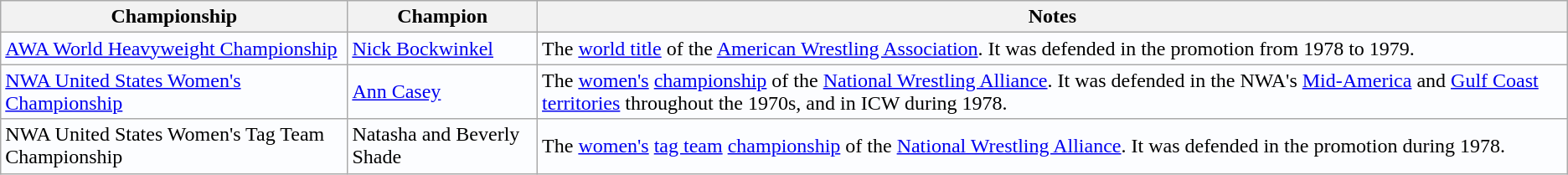<table class="wikitable" style="background:#fcfdff;">
<tr>
<th>Championship</th>
<th>Champion</th>
<th>Notes</th>
</tr>
<tr>
<td><a href='#'>AWA World Heavyweight Championship</a></td>
<td><a href='#'>Nick Bockwinkel</a></td>
<td>The <a href='#'>world title</a> of the <a href='#'>American Wrestling Association</a>. It was defended in the promotion from 1978 to 1979.</td>
</tr>
<tr>
<td><a href='#'>NWA United States Women's Championship</a></td>
<td><a href='#'>Ann Casey</a></td>
<td>The <a href='#'>women's</a> <a href='#'>championship</a> of the <a href='#'>National Wrestling Alliance</a>. It was defended in the NWA's <a href='#'>Mid-America</a> and <a href='#'>Gulf Coast territories</a> throughout the 1970s, and in ICW during 1978.</td>
</tr>
<tr>
<td>NWA United States Women's Tag Team Championship</td>
<td>Natasha and Beverly Shade</td>
<td>The <a href='#'>women's</a> <a href='#'>tag team</a> <a href='#'>championship</a> of the <a href='#'>National Wrestling Alliance</a>. It was defended in the promotion during 1978.</td>
</tr>
</table>
